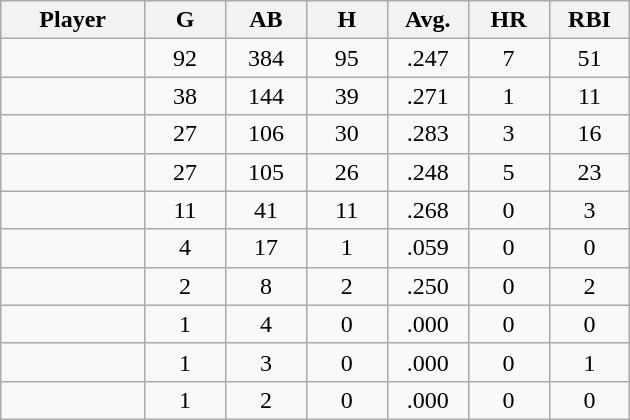<table class="wikitable sortable">
<tr>
<th bgcolor="#DDDDFF" width="16%">Player</th>
<th bgcolor="#DDDDFF" width="9%">G</th>
<th bgcolor="#DDDDFF" width="9%">AB</th>
<th bgcolor="#DDDDFF" width="9%">H</th>
<th bgcolor="#DDDDFF" width="9%">Avg.</th>
<th bgcolor="#DDDDFF" width="9%">HR</th>
<th bgcolor="#DDDDFF" width="9%">RBI</th>
</tr>
<tr align="center">
<td></td>
<td>92</td>
<td>384</td>
<td>95</td>
<td>.247</td>
<td>7</td>
<td>51</td>
</tr>
<tr align="center">
<td></td>
<td>38</td>
<td>144</td>
<td>39</td>
<td>.271</td>
<td>1</td>
<td>11</td>
</tr>
<tr align="center">
<td></td>
<td>27</td>
<td>106</td>
<td>30</td>
<td>.283</td>
<td>3</td>
<td>16</td>
</tr>
<tr align="center">
<td></td>
<td>27</td>
<td>105</td>
<td>26</td>
<td>.248</td>
<td>5</td>
<td>23</td>
</tr>
<tr align="center">
<td></td>
<td>11</td>
<td>41</td>
<td>11</td>
<td>.268</td>
<td>0</td>
<td>3</td>
</tr>
<tr align="center">
<td></td>
<td>4</td>
<td>17</td>
<td>1</td>
<td>.059</td>
<td>0</td>
<td>0</td>
</tr>
<tr align="center">
<td></td>
<td>2</td>
<td>8</td>
<td>2</td>
<td>.250</td>
<td>0</td>
<td>2</td>
</tr>
<tr align="center">
<td></td>
<td>1</td>
<td>4</td>
<td>0</td>
<td>.000</td>
<td>0</td>
<td>0</td>
</tr>
<tr align="center">
<td></td>
<td>1</td>
<td>3</td>
<td>0</td>
<td>.000</td>
<td>0</td>
<td>1</td>
</tr>
<tr align="center">
<td></td>
<td>1</td>
<td>2</td>
<td>0</td>
<td>.000</td>
<td>0</td>
<td>0</td>
</tr>
</table>
